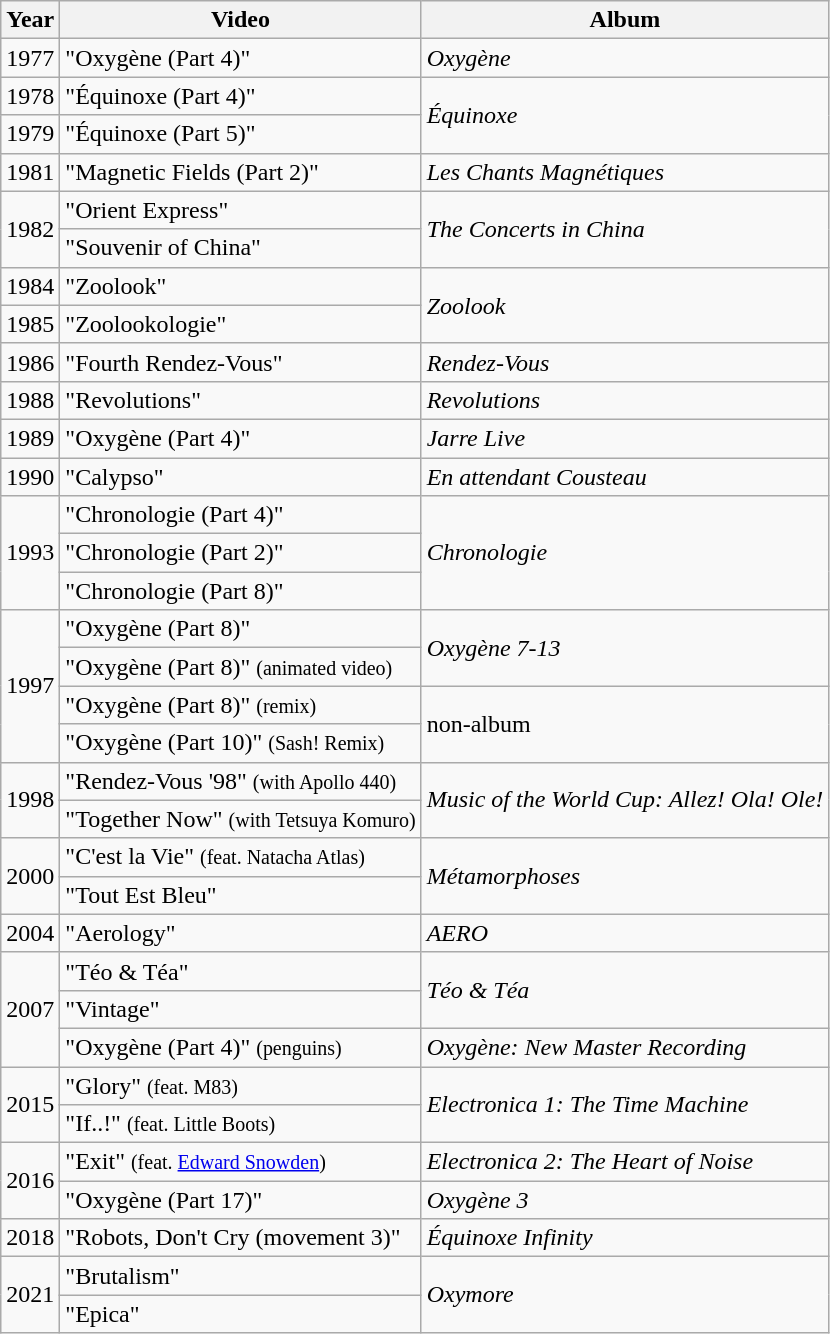<table class="wikitable">
<tr>
<th>Year</th>
<th>Video</th>
<th>Album</th>
</tr>
<tr>
<td>1977</td>
<td>"Oxygène (Part 4)"</td>
<td><em>Oxygène</em></td>
</tr>
<tr>
<td>1978</td>
<td>"Équinoxe (Part 4)"</td>
<td rowspan="2"><em>Équinoxe</em></td>
</tr>
<tr>
<td>1979</td>
<td>"Équinoxe (Part 5)"</td>
</tr>
<tr>
<td>1981</td>
<td>"Magnetic Fields (Part 2)"</td>
<td><em>Les Chants Magnétiques</em></td>
</tr>
<tr>
<td rowspan="2">1982</td>
<td>"Orient Express"</td>
<td rowspan="2"><em>The Concerts in China</em></td>
</tr>
<tr>
<td>"Souvenir of China"</td>
</tr>
<tr>
<td>1984</td>
<td>"Zoolook"</td>
<td rowspan="2"><em>Zoolook</em></td>
</tr>
<tr>
<td>1985</td>
<td>"Zoolookologie"</td>
</tr>
<tr>
<td>1986</td>
<td>"Fourth Rendez-Vous"</td>
<td><em>Rendez-Vous</em></td>
</tr>
<tr>
<td>1988</td>
<td>"Revolutions"</td>
<td><em>Revolutions</em></td>
</tr>
<tr>
<td>1989</td>
<td>"Oxygène (Part 4)"</td>
<td><em>Jarre Live</em></td>
</tr>
<tr>
<td>1990</td>
<td>"Calypso"</td>
<td><em>En attendant Cousteau</em></td>
</tr>
<tr>
<td rowspan="3">1993</td>
<td>"Chronologie (Part 4)"</td>
<td rowspan="3"><em>Chronologie</em></td>
</tr>
<tr>
<td>"Chronologie (Part 2)"</td>
</tr>
<tr>
<td>"Chronologie (Part 8)"</td>
</tr>
<tr>
<td rowspan="4">1997</td>
<td>"Oxygène (Part 8)"</td>
<td rowspan="2"><em>Oxygène 7-13</em></td>
</tr>
<tr>
<td>"Oxygène (Part 8)" <small>(animated video)</small></td>
</tr>
<tr>
<td>"Oxygène (Part 8)" <small>(remix)</small></td>
<td rowspan="2">non-album</td>
</tr>
<tr>
<td>"Oxygène (Part 10)" <small>(Sash! Remix)</small></td>
</tr>
<tr>
<td rowspan="2">1998</td>
<td>"Rendez-Vous '98" <small>(with Apollo 440)</small></td>
<td rowspan="2"><em>Music of the World Cup: Allez! Ola! Ole!</em></td>
</tr>
<tr>
<td>"Together Now" <small>(with Tetsuya Komuro)</small></td>
</tr>
<tr>
<td rowspan="2">2000</td>
<td>"C'est la Vie" <small>(feat. Natacha Atlas)</small></td>
<td rowspan="2"><em>Métamorphoses</em></td>
</tr>
<tr>
<td>"Tout Est Bleu"</td>
</tr>
<tr>
<td>2004</td>
<td>"Aerology"</td>
<td><em>AERO</em></td>
</tr>
<tr>
<td rowspan="3">2007</td>
<td>"Téo & Téa"</td>
<td rowspan="2"><em>Téo & Téa</em></td>
</tr>
<tr>
<td>"Vintage"</td>
</tr>
<tr>
<td>"Oxygène (Part 4)" <small>(penguins)</small></td>
<td><em>Oxygène: New Master Recording</em></td>
</tr>
<tr>
<td rowspan="2">2015</td>
<td>"Glory" <small>(feat. M83)</small></td>
<td rowspan="2"><em>Electronica 1: The Time Machine</em></td>
</tr>
<tr>
<td>"If..!" <small>(feat. Little Boots)</small></td>
</tr>
<tr>
<td rowspan="2">2016</td>
<td>"Exit" <small>(feat. <a href='#'>Edward Snowden</a>)</small></td>
<td><em>Electronica 2: The Heart of Noise</em></td>
</tr>
<tr>
<td>"Oxygène (Part 17)"</td>
<td><em>Oxygène 3</em></td>
</tr>
<tr>
<td>2018</td>
<td>"Robots, Don't Cry (movement 3)"</td>
<td><em>Équinoxe Infinity</em></td>
</tr>
<tr>
<td rowspan="2">2021</td>
<td>"Brutalism"</td>
<td rowspan="2"><em>Oxymore</em></td>
</tr>
<tr>
<td>"Epica"</td>
</tr>
</table>
